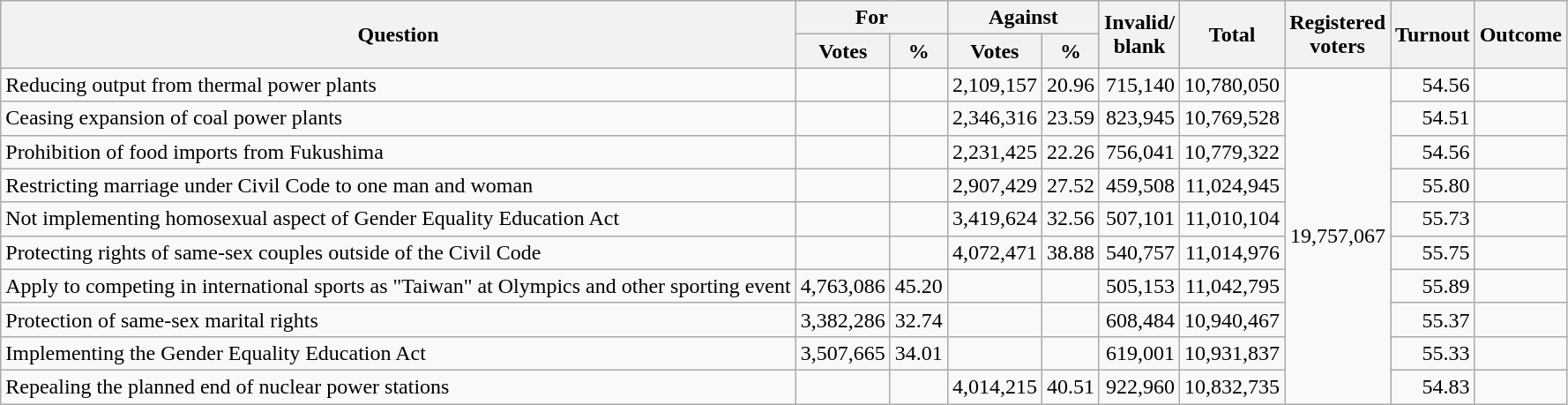<table class=wikitable style=text-align:right>
<tr>
<th rowspan=2>Question</th>
<th colspan=2>For</th>
<th colspan=2>Against</th>
<th rowspan=2>Invalid/<br>blank</th>
<th rowspan=2>Total</th>
<th rowspan=2>Registered<br>voters</th>
<th rowspan=2>Turnout</th>
<th rowspan=2>Outcome</th>
</tr>
<tr>
<th>Votes</th>
<th>%</th>
<th>Votes</th>
<th>%</th>
</tr>
<tr>
<td align=left>Reducing output from thermal power plants</td>
<td></td>
<td></td>
<td>2,109,157</td>
<td>20.96</td>
<td>715,140</td>
<td>10,780,050</td>
<td rowspan=10>19,757,067</td>
<td>54.56</td>
<td></td>
</tr>
<tr>
<td align=left>Ceasing expansion of coal power plants</td>
<td></td>
<td></td>
<td>2,346,316</td>
<td>23.59</td>
<td>823,945</td>
<td>10,769,528</td>
<td>54.51</td>
<td></td>
</tr>
<tr>
<td align=left>Prohibition of food imports from Fukushima</td>
<td></td>
<td></td>
<td>2,231,425</td>
<td>22.26</td>
<td>756,041</td>
<td>10,779,322</td>
<td>54.56</td>
<td></td>
</tr>
<tr>
<td align=left>Restricting marriage under Civil Code to one man and woman</td>
<td></td>
<td></td>
<td>2,907,429</td>
<td>27.52</td>
<td>459,508</td>
<td>11,024,945</td>
<td>55.80</td>
<td></td>
</tr>
<tr>
<td align=left>Not implementing homosexual aspect of Gender Equality Education Act</td>
<td></td>
<td></td>
<td>3,419,624</td>
<td>32.56</td>
<td>507,101</td>
<td>11,010,104</td>
<td>55.73</td>
<td></td>
</tr>
<tr>
<td align=left>Protecting rights of same-sex couples outside of the Civil Code</td>
<td></td>
<td></td>
<td>4,072,471</td>
<td>38.88</td>
<td>540,757</td>
<td>11,014,976</td>
<td>55.75</td>
<td></td>
</tr>
<tr>
<td align=left>Apply to competing in international sports as "Taiwan" at Olympics and other sporting event</td>
<td>4,763,086</td>
<td>45.20</td>
<td></td>
<td></td>
<td>505,153</td>
<td>11,042,795</td>
<td>55.89</td>
<td></td>
</tr>
<tr>
<td align=left>Protection of same-sex marital rights</td>
<td>3,382,286</td>
<td>32.74</td>
<td></td>
<td></td>
<td>608,484</td>
<td>10,940,467</td>
<td>55.37</td>
<td></td>
</tr>
<tr>
<td align=left>Implementing the Gender Equality Education Act</td>
<td>3,507,665</td>
<td>34.01</td>
<td></td>
<td></td>
<td>619,001</td>
<td>10,931,837</td>
<td>55.33</td>
<td></td>
</tr>
<tr>
<td align=left>Repealing the planned end of nuclear power stations</td>
<td></td>
<td></td>
<td>4,014,215</td>
<td>40.51</td>
<td>922,960</td>
<td>10,832,735</td>
<td>54.83</td>
<td></td>
</tr>
</table>
